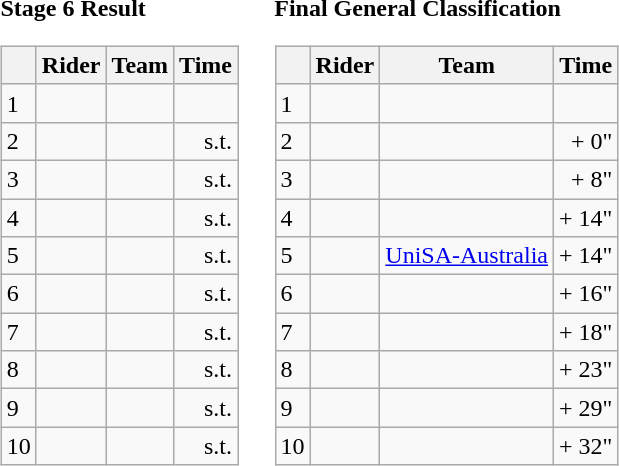<table>
<tr>
<td><strong>Stage 6 Result</strong><br><table class="wikitable">
<tr>
<th></th>
<th>Rider</th>
<th>Team</th>
<th>Time</th>
</tr>
<tr>
<td>1</td>
<td></td>
<td></td>
<td align="right"></td>
</tr>
<tr>
<td>2</td>
<td></td>
<td></td>
<td align="right">s.t.</td>
</tr>
<tr>
<td>3</td>
<td></td>
<td></td>
<td align="right">s.t.</td>
</tr>
<tr>
<td>4</td>
<td></td>
<td></td>
<td align="right">s.t.</td>
</tr>
<tr>
<td>5</td>
<td></td>
<td></td>
<td align="right">s.t.</td>
</tr>
<tr>
<td>6</td>
<td> </td>
<td></td>
<td align="right">s.t.</td>
</tr>
<tr>
<td>7</td>
<td></td>
<td></td>
<td align="right">s.t.</td>
</tr>
<tr>
<td>8</td>
<td></td>
<td></td>
<td align="right">s.t.</td>
</tr>
<tr>
<td>9</td>
<td></td>
<td></td>
<td align="right">s.t.</td>
</tr>
<tr>
<td>10</td>
<td></td>
<td></td>
<td align="right">s.t.</td>
</tr>
</table>
</td>
<td></td>
<td><strong>Final General Classification</strong><br><table class="wikitable">
<tr>
<th></th>
<th>Rider</th>
<th>Team</th>
<th>Time</th>
</tr>
<tr>
<td>1</td>
<td> </td>
<td></td>
<td align="right"></td>
</tr>
<tr>
<td>2</td>
<td></td>
<td></td>
<td align="right">+ 0"</td>
</tr>
<tr>
<td>3</td>
<td></td>
<td></td>
<td align="right">+ 8"</td>
</tr>
<tr>
<td>4</td>
<td></td>
<td></td>
<td align="right">+ 14"</td>
</tr>
<tr>
<td>5</td>
<td> </td>
<td><a href='#'>UniSA-Australia</a></td>
<td align="right">+ 14"</td>
</tr>
<tr>
<td>6</td>
<td></td>
<td></td>
<td align="right">+ 16"</td>
</tr>
<tr>
<td>7</td>
<td> </td>
<td></td>
<td align="right">+ 18"</td>
</tr>
<tr>
<td>8</td>
<td></td>
<td></td>
<td align="right">+ 23"</td>
</tr>
<tr>
<td>9</td>
<td></td>
<td></td>
<td align="right">+ 29"</td>
</tr>
<tr>
<td>10</td>
<td></td>
<td></td>
<td align="right">+ 32"</td>
</tr>
</table>
</td>
</tr>
</table>
